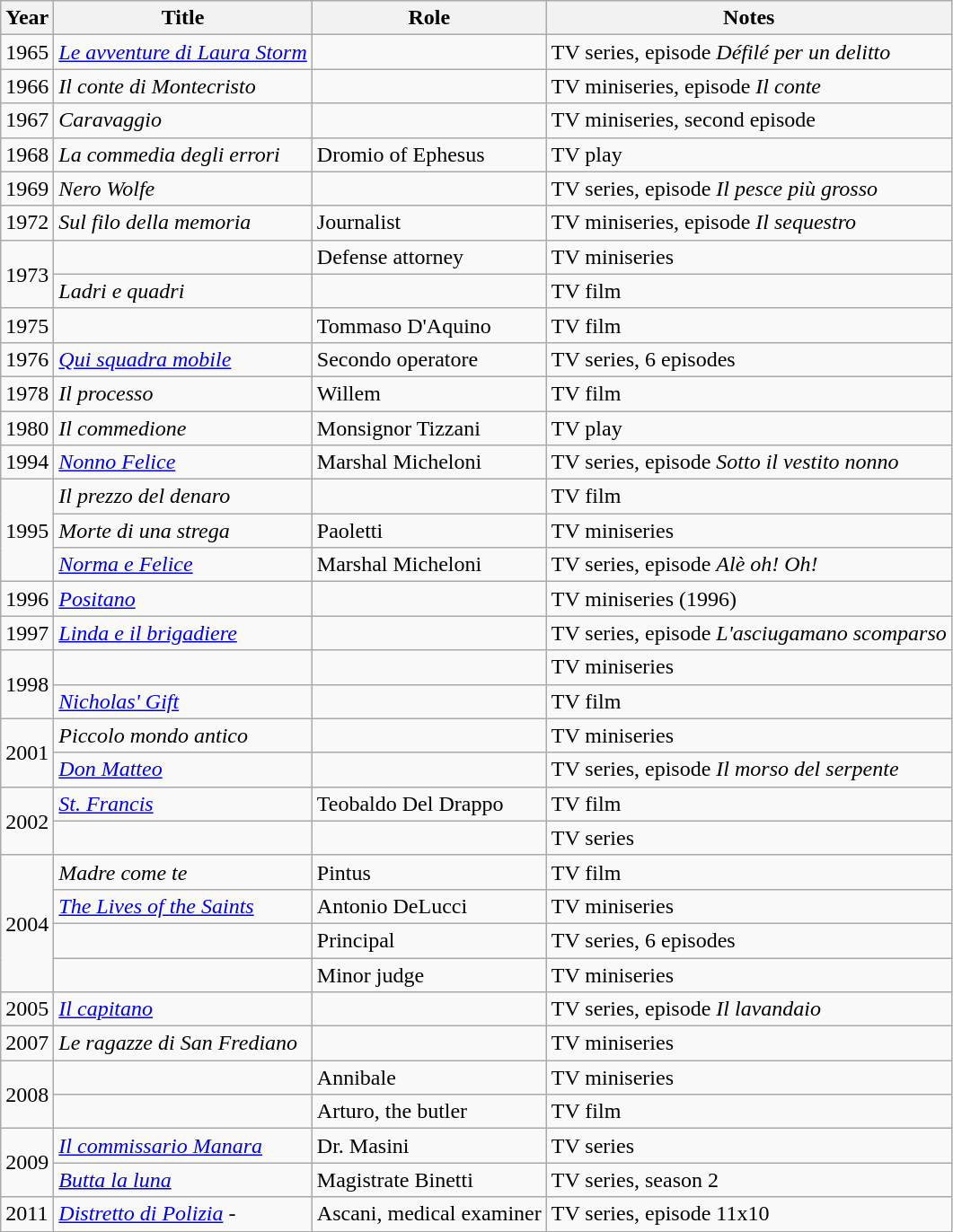<table class="wikitable plainrowheaders sortable">
<tr>
<th scope="col">Year</th>
<th scope="col">Title</th>
<th scope="col">Role</th>
<th scope="col">Notes</th>
</tr>
<tr>
<td>1965</td>
<td><em><a href='#'>Le avventure di Laura Storm</a></em></td>
<td></td>
<td>TV series, episode <em>Défilé per un delitto</em></td>
</tr>
<tr>
<td>1966</td>
<td><em>Il conte di Montecristo</em></td>
<td></td>
<td>TV miniseries, episode <em>Il conte</em></td>
</tr>
<tr>
<td>1967</td>
<td><em>Caravaggio</em></td>
<td></td>
<td>TV miniseries, second episode</td>
</tr>
<tr>
<td>1968</td>
<td><em>La commedia degli errori</em></td>
<td>Dromio of Ephesus</td>
<td>TV play</td>
</tr>
<tr>
<td>1969</td>
<td><em>Nero Wolfe</em></td>
<td></td>
<td>TV series, episode <em>Il pesce più grosso</em></td>
</tr>
<tr>
<td>1972</td>
<td><em>Sul filo della memoria</em></td>
<td>Journalist</td>
<td>TV miniseries, episode <em>Il sequestro</em></td>
</tr>
<tr>
<td rowspan=2>1973</td>
<td><em></em></td>
<td>Defense attorney</td>
<td>TV miniseries</td>
</tr>
<tr>
<td><em>Ladri e quadri</em></td>
<td></td>
<td>TV film</td>
</tr>
<tr>
<td>1975</td>
<td><em></em></td>
<td>Tommaso D'Aquino</td>
<td>TV film</td>
</tr>
<tr>
<td>1976</td>
<td><em><a href='#'>Qui squadra mobile</a></em></td>
<td>Secondo operatore</td>
<td>TV series, 6 episodes</td>
</tr>
<tr>
<td>1978</td>
<td><em>Il processo</em></td>
<td>Willem</td>
<td>TV film</td>
</tr>
<tr>
<td>1980</td>
<td><em>Il commedione</em></td>
<td>Monsignor Tizzani</td>
<td>TV play</td>
</tr>
<tr>
<td>1994</td>
<td><em><a href='#'>Nonno Felice</a></em></td>
<td>Marshal Micheloni</td>
<td>TV series, episode <em>Sotto il vestito nonno</em></td>
</tr>
<tr>
<td rowspan=3>1995</td>
<td><em>Il prezzo del denaro</em></td>
<td></td>
<td>TV film</td>
</tr>
<tr>
<td><em>Morte di una strega</em></td>
<td>Paoletti</td>
<td>TV miniseries</td>
</tr>
<tr>
<td><em><a href='#'>Norma e Felice</a></em></td>
<td>Marshal Micheloni</td>
<td>TV series, episode <em>Alè oh! Oh!</em></td>
</tr>
<tr>
<td>1996</td>
<td><em><a href='#'>Positano</a></em></td>
<td></td>
<td>TV miniseries (1996)</td>
</tr>
<tr>
<td>1997</td>
<td><em><a href='#'>Linda e il brigadiere</a></em></td>
<td></td>
<td>TV series, episode <em>L'asciugamano scomparso</em></td>
</tr>
<tr>
<td rowspan=2>1998</td>
<td><em></em></td>
<td></td>
<td>TV miniseries</td>
</tr>
<tr>
<td><em><a href='#'>Nicholas' Gift</a></em></td>
<td></td>
<td>TV film</td>
</tr>
<tr>
<td rowspan=2>2001</td>
<td><em>Piccolo mondo antico</em></td>
<td></td>
<td>TV miniseries</td>
</tr>
<tr>
<td><em><a href='#'>Don Matteo</a></em></td>
<td></td>
<td>TV series, episode <em>Il morso del serpente</em></td>
</tr>
<tr>
<td rowspan=2>2002</td>
<td><em><a href='#'>St. Francis</a></em></td>
<td>Teobaldo Del Drappo</td>
<td>TV film</td>
</tr>
<tr>
<td><em></em></td>
<td></td>
<td>TV series</td>
</tr>
<tr>
<td rowspan=4>2004</td>
<td><em>Madre come te</em></td>
<td>Pintus</td>
<td>TV film</td>
</tr>
<tr>
<td><em><a href='#'>The Lives of the Saints</a></em></td>
<td>Antonio DeLucci</td>
<td>TV miniseries</td>
</tr>
<tr>
<td><em></em></td>
<td>Principal</td>
<td>TV series, 6 episodes</td>
</tr>
<tr>
<td><em></em></td>
<td>Minor judge</td>
<td>TV miniseries</td>
</tr>
<tr>
<td>2005</td>
<td><em><a href='#'>Il capitano</a></em></td>
<td></td>
<td>TV series, episode <em>Il lavandaio</em></td>
</tr>
<tr>
<td>2007</td>
<td><em>Le ragazze di San Frediano</em></td>
<td></td>
<td>TV miniseries</td>
</tr>
<tr>
<td rowspan=2>2008</td>
<td><em></em></td>
<td>Annibale</td>
<td>TV miniseries</td>
</tr>
<tr>
<td><em></em></td>
<td>Arturo, the butler</td>
<td>TV film</td>
</tr>
<tr>
<td rowspan=2>2009</td>
<td><em><a href='#'>Il commissario Manara</a></em></td>
<td>Dr. Masini</td>
<td>TV series</td>
</tr>
<tr>
<td><em><a href='#'>Butta la luna</a></em></td>
<td>Magistrate Binetti</td>
<td>TV series, season 2</td>
</tr>
<tr>
<td>2011</td>
<td><em><a href='#'>Distretto di Polizia</a></em> -</td>
<td>Ascani, medical examiner</td>
<td>TV series, episode 11x10</td>
</tr>
</table>
